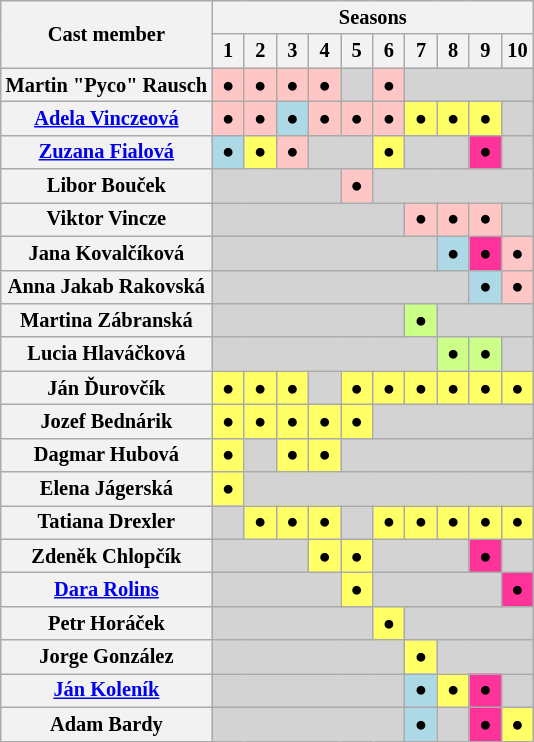<table class="wikitable unsortable" style="text-align:center; font-size:85%">
<tr>
<th rowspan="2" scope="col">Cast member</th>
<th colspan="33" style="text-align:center" scope="col">Seasons</th>
</tr>
<tr>
<th width="15">1</th>
<th width="15">2</th>
<th width="15">3</th>
<th width="15">4</th>
<th width="15">5</th>
<th width="15">6</th>
<th width="15">7</th>
<th width="15">8</th>
<th width="15">9</th>
<th width="15">10</th>
</tr>
<tr>
<th scope="row">Martin "Pyco" Rausch</th>
<td bgcolor="ffc6c6">●</td>
<td bgcolor="ffc6c6">●</td>
<td bgcolor="ffc6c6">●</td>
<td bgcolor="ffc6c6">●</td>
<td colspan="1" bgcolor="lightgrey"></td>
<td bgcolor="ffc6c6">●</td>
<td colspan="4" bgcolor="lightgrey"></td>
</tr>
<tr>
<th scope="row"><a href='#'>Adela Vinczeová</a></th>
<td bgcolor="ffc6c6">●</td>
<td bgcolor="ffc6c6">●</td>
<td bgcolor="lightblue">●</td>
<td bgcolor="ffc6c6">●</td>
<td bgcolor="ffc6c6">●</td>
<td bgcolor="ffc6c6">●</td>
<td bgcolor="FFFF66">●</td>
<td bgcolor="FFFF66">●</td>
<td bgcolor="FFFF66">●</td>
<td colspan="1" bgcolor="lightgrey"></td>
</tr>
<tr>
<th scope="row"><a href='#'>Zuzana Fialová</a></th>
<td bgcolor="lightblue">●</td>
<td bgcolor="FFFF66">●</td>
<td bgcolor="ffc6c6">●</td>
<td colspan="2" bgcolor="lightgrey"></td>
<td bgcolor="FFFF66">●</td>
<td colspan="2" bgcolor="lightgrey"></td>
<td bgcolor="FF3399">●</td>
<td colspan="1" bgcolor="lightgrey"></td>
</tr>
<tr>
<th scope="row">Libor Bouček</th>
<td colspan="4" bgcolor="lightgrey"></td>
<td bgcolor="ffc6c6">●</td>
<td colspan="5" bgcolor="lightgrey"></td>
</tr>
<tr>
<th scope="row">Viktor Vincze</th>
<td colspan="6" bgcolor="lightgrey"></td>
<td bgcolor="ffc6c6">●</td>
<td bgcolor="ffc6c6">●</td>
<td bgcolor="ffc6c6">●</td>
<td colspan="1" bgcolor="lightgrey"></td>
</tr>
<tr>
<th scope="row">Jana Kovalčíková</th>
<td colspan="7" bgcolor="lightgrey"></td>
<td bgcolor="lightblue">●</td>
<td bgcolor="FF3399">●</td>
<td bgcolor="ffc6c6">●</td>
</tr>
<tr>
<th scope="row">Anna Jakab Rakovská</th>
<td colspan="8" bgcolor="lightgrey"></td>
<td bgcolor="lightblue">●</td>
<td bgcolor="ffc6c6">●</td>
</tr>
<tr>
<th scope="row">Martina Zábranská</th>
<td colspan="6" bgcolor="lightgrey"></td>
<td bgcolor="ccff88">●</td>
<td colspan="3" bgcolor="lightgrey"></td>
</tr>
<tr>
<th scope="row">Lucia Hlaváčková</th>
<td colspan="7" bgcolor="lightgrey"></td>
<td bgcolor="ccff88">●</td>
<td bgcolor="ccff88">●</td>
<td colspan="1" bgcolor="lightgrey"></td>
</tr>
<tr>
<th scope="row">Ján Ďurovčík</th>
<td bgcolor="FFFF66">●</td>
<td bgcolor="FFFF66">●</td>
<td bgcolor="FFFF66">●</td>
<td colspan="1" bgcolor="lightgrey"></td>
<td bgcolor="FFFF66">●</td>
<td bgcolor="FFFF66">●</td>
<td bgcolor="FFFF66">●</td>
<td bgcolor="FFFF66">●</td>
<td bgcolor="FFFF66">●</td>
<td bgcolor="FFFF66">●</td>
</tr>
<tr>
<th scope="row">Jozef Bednárik</th>
<td bgcolor="FFFF66">●</td>
<td bgcolor="FFFF66">●</td>
<td bgcolor="FFFF66">●</td>
<td bgcolor="FFFF66">●</td>
<td bgcolor="FFFF66">●</td>
<td colspan="5" bgcolor="lightgrey"></td>
</tr>
<tr>
<th scope="row">Dagmar Hubová</th>
<td bgcolor="FFFF66">●</td>
<td colspan="1" bgcolor="lightgrey"></td>
<td bgcolor="FFFF66">●</td>
<td bgcolor="FFFF66">●</td>
<td colspan="6" bgcolor="lightgrey"></td>
</tr>
<tr>
<th scope="row">Elena Jágerská</th>
<td bgcolor="FFFF66">●</td>
<td colspan="9" bgcolor="lightgrey"></td>
</tr>
<tr>
<th scope="row">Tatiana Drexler</th>
<td colspan="1" bgcolor="lightgrey"></td>
<td bgcolor="FFFF66">●</td>
<td bgcolor="FFFF66">●</td>
<td bgcolor="FFFF66">●</td>
<td colspan="1" bgcolor="lightgrey"></td>
<td bgcolor="FFFF66">●</td>
<td bgcolor="FFFF66">●</td>
<td bgcolor="FFFF66">●</td>
<td bgcolor="FFFF66">●</td>
<td bgcolor="FFFF66">●</td>
</tr>
<tr>
<th scope="row">Zdeněk Chlopčík</th>
<td colspan="3" bgcolor="lightgrey"></td>
<td bgcolor="FFFF66">●</td>
<td bgcolor="FFFF66">●</td>
<td colspan="3" bgcolor="lightgrey"></td>
<td bgcolor="FF3399">●</td>
<td colspan="1" bgcolor="lightgrey"></td>
</tr>
<tr>
<th scope="row"><a href='#'>Dara Rolins</a></th>
<td colspan="4" bgcolor="lightgrey"></td>
<td bgcolor="FFFF66">●</td>
<td colspan="4" bgcolor="lightgrey"></td>
<td bgcolor="FF3399">●</td>
</tr>
<tr>
<th scope="row">Petr Horáček</th>
<td colspan="5" bgcolor="lightgrey"></td>
<td bgcolor="FFFF66">●</td>
<td colspan="4" bgcolor="lightgrey"></td>
</tr>
<tr>
<th scope="row">Jorge González</th>
<td colspan="6" bgcolor="lightgrey"></td>
<td bgcolor="FFFF66">●</td>
<td colspan="3" bgcolor="lightgrey"></td>
</tr>
<tr>
<th scope="row"><a href='#'>Ján Koleník</a></th>
<td colspan="6" rowspan="1" bgcolor="lightgrey"></td>
<td rowspan="1" bgcolor="lightblue">●</td>
<td bgcolor="FFFF66">●</td>
<td bgcolor="FF3399">●</td>
<td colspan="1" bgcolor="lightgrey"></td>
</tr>
<tr>
<th scope="row">Adam Bardy</th>
<td colspan="6" rowspan="1" bgcolor="lightgrey"></td>
<td rowspan="1" bgcolor="lightblue">●</td>
<td colspan="1" bgcolor="lightgrey"></td>
<td bgcolor="FF3399">●</td>
<td bgcolor="FFFF66">●</td>
</tr>
</table>
